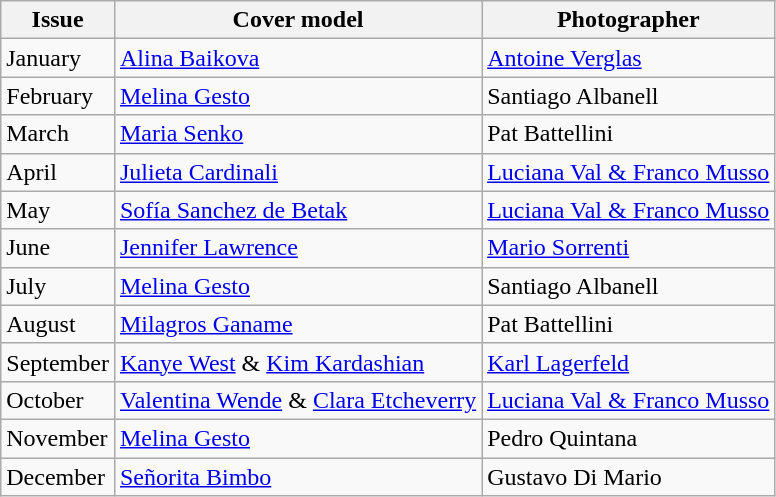<table class="sortable wikitable">
<tr>
<th>Issue</th>
<th>Cover model</th>
<th>Photographer</th>
</tr>
<tr>
<td>January</td>
<td><a href='#'>Alina Baikova</a></td>
<td><a href='#'>Antoine Verglas</a></td>
</tr>
<tr>
<td>February</td>
<td><a href='#'>Melina Gesto</a></td>
<td>Santiago Albanell</td>
</tr>
<tr>
<td>March</td>
<td><a href='#'>Maria Senko</a></td>
<td>Pat Battellini</td>
</tr>
<tr>
<td>April</td>
<td><a href='#'>Julieta Cardinali</a></td>
<td><a href='#'>Luciana Val & Franco Musso</a></td>
</tr>
<tr>
<td>May</td>
<td><a href='#'>Sofía Sanchez de Betak</a></td>
<td><a href='#'>Luciana Val & Franco Musso</a></td>
</tr>
<tr>
<td>June</td>
<td><a href='#'>Jennifer Lawrence</a></td>
<td><a href='#'>Mario Sorrenti</a></td>
</tr>
<tr>
<td>July</td>
<td><a href='#'>Melina Gesto</a></td>
<td>Santiago Albanell</td>
</tr>
<tr>
<td>August</td>
<td><a href='#'>Milagros Ganame</a></td>
<td>Pat Battellini</td>
</tr>
<tr>
<td>September</td>
<td><a href='#'>Kanye West</a> & <a href='#'>Kim Kardashian</a></td>
<td><a href='#'>Karl Lagerfeld</a></td>
</tr>
<tr>
<td>October</td>
<td><a href='#'>Valentina Wende</a> & <a href='#'>Clara Etcheverry</a></td>
<td><a href='#'>Luciana Val & Franco Musso</a></td>
</tr>
<tr>
<td>November</td>
<td><a href='#'>Melina Gesto</a></td>
<td>Pedro Quintana</td>
</tr>
<tr>
<td>December</td>
<td><a href='#'>Señorita Bimbo</a></td>
<td>Gustavo Di Mario</td>
</tr>
</table>
